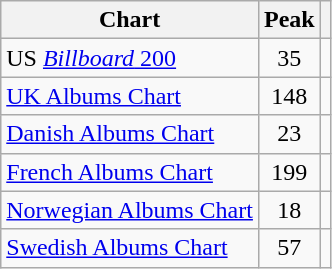<table class="wikitable sortable" style="margin:0em 1em 1em 0pt">
<tr>
<th>Chart</th>
<th>Peak</th>
<th class=unsortable></th>
</tr>
<tr>
<td>US <a href='#'><em>Billboard</em> 200</a></td>
<td align=center>35</td>
<td></td>
</tr>
<tr>
<td><a href='#'>UK Albums Chart</a></td>
<td align=center>148</td>
<td></td>
</tr>
<tr>
<td><a href='#'>Danish Albums Chart</a></td>
<td align=center>23</td>
<td></td>
</tr>
<tr>
<td><a href='#'>French Albums Chart</a></td>
<td align=center>199</td>
<td></td>
</tr>
<tr>
<td><a href='#'>Norwegian Albums Chart</a></td>
<td align=center>18</td>
<td></td>
</tr>
<tr>
<td><a href='#'>Swedish Albums Chart</a></td>
<td align=center>57</td>
<td></td>
</tr>
</table>
